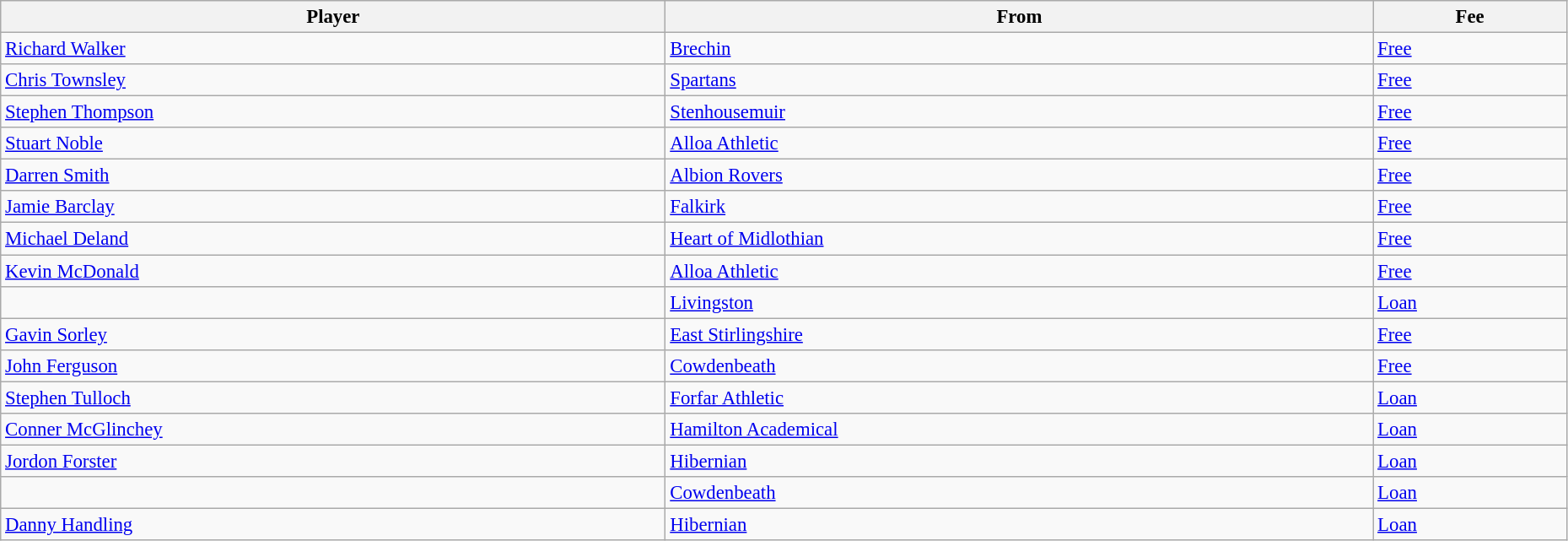<table class="wikitable" style="text-align:center; font-size:95%;width:98%; text-align:left">
<tr>
<th>Player</th>
<th>From</th>
<th>Fee</th>
</tr>
<tr>
<td> <a href='#'>Richard Walker</a></td>
<td> <a href='#'>Brechin</a></td>
<td><a href='#'>Free</a></td>
</tr>
<tr>
<td> <a href='#'>Chris Townsley</a></td>
<td> <a href='#'>Spartans</a></td>
<td><a href='#'>Free</a></td>
</tr>
<tr>
<td> <a href='#'>Stephen Thompson</a></td>
<td> <a href='#'>Stenhousemuir</a></td>
<td><a href='#'>Free</a></td>
</tr>
<tr>
<td> <a href='#'>Stuart Noble</a></td>
<td> <a href='#'>Alloa Athletic</a></td>
<td><a href='#'>Free</a></td>
</tr>
<tr>
<td> <a href='#'>Darren Smith</a></td>
<td> <a href='#'>Albion Rovers</a></td>
<td><a href='#'>Free</a></td>
</tr>
<tr>
<td> <a href='#'>Jamie Barclay</a></td>
<td> <a href='#'>Falkirk</a></td>
<td><a href='#'>Free</a></td>
</tr>
<tr>
<td> <a href='#'>Michael Deland</a></td>
<td> <a href='#'>Heart of Midlothian</a></td>
<td><a href='#'>Free</a></td>
</tr>
<tr>
<td> <a href='#'>Kevin McDonald</a></td>
<td> <a href='#'>Alloa Athletic</a></td>
<td><a href='#'>Free</a></td>
</tr>
<tr>
<td> </td>
<td> <a href='#'>Livingston</a></td>
<td><a href='#'>Loan</a></td>
</tr>
<tr>
<td> <a href='#'>Gavin Sorley</a></td>
<td> <a href='#'>East Stirlingshire</a></td>
<td><a href='#'>Free</a></td>
</tr>
<tr>
<td> <a href='#'>John Ferguson</a></td>
<td> <a href='#'>Cowdenbeath</a></td>
<td><a href='#'>Free</a></td>
</tr>
<tr>
<td> <a href='#'>Stephen Tulloch</a></td>
<td> <a href='#'>Forfar Athletic</a></td>
<td><a href='#'>Loan</a></td>
</tr>
<tr>
<td> <a href='#'>Conner McGlinchey</a></td>
<td> <a href='#'>Hamilton Academical</a></td>
<td><a href='#'>Loan</a></td>
</tr>
<tr>
<td> <a href='#'>Jordon Forster</a></td>
<td> <a href='#'>Hibernian</a></td>
<td><a href='#'>Loan</a></td>
</tr>
<tr>
<td> </td>
<td> <a href='#'>Cowdenbeath</a></td>
<td><a href='#'>Loan</a></td>
</tr>
<tr>
<td> <a href='#'>Danny Handling</a></td>
<td> <a href='#'>Hibernian</a></td>
<td><a href='#'>Loan</a></td>
</tr>
</table>
